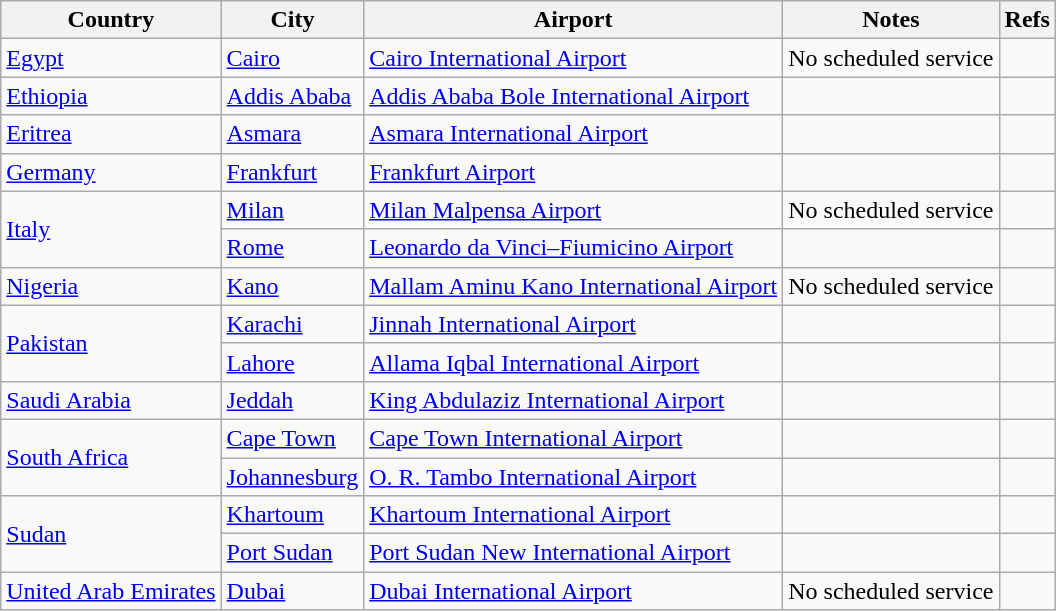<table class="wikitable sortable">
<tr>
<th>Country</th>
<th>City</th>
<th>Airport</th>
<th class="unsortable">Notes</th>
<th class="unsortable">Refs</th>
</tr>
<tr>
<td><a href='#'>Egypt</a></td>
<td><a href='#'>Cairo</a></td>
<td><a href='#'>Cairo International Airport</a></td>
<td align=center>No scheduled service</td>
<td align="center"></td>
</tr>
<tr>
<td><a href='#'>Ethiopia</a></td>
<td><a href='#'>Addis Ababa</a></td>
<td><a href='#'>Addis Ababa Bole International Airport</a></td>
<td></td>
<td align="center"></td>
</tr>
<tr>
<td><a href='#'>Eritrea</a></td>
<td><a href='#'>Asmara</a></td>
<td><a href='#'>Asmara International Airport</a></td>
<td></td>
<td align=center></td>
</tr>
<tr>
<td><a href='#'>Germany</a></td>
<td><a href='#'>Frankfurt</a></td>
<td><a href='#'>Frankfurt Airport</a></td>
<td></td>
<td align=center></td>
</tr>
<tr>
<td rowspan="2"><a href='#'>Italy</a></td>
<td><a href='#'>Milan</a></td>
<td><a href='#'>Milan Malpensa Airport</a></td>
<td align=center>No scheduled service</td>
<td align="center"></td>
</tr>
<tr>
<td><a href='#'>Rome</a></td>
<td><a href='#'>Leonardo da Vinci–Fiumicino Airport</a></td>
<td></td>
<td align=center></td>
</tr>
<tr>
<td><a href='#'>Nigeria</a></td>
<td><a href='#'>Kano</a></td>
<td><a href='#'>Mallam Aminu Kano International Airport</a></td>
<td align=center>No scheduled service</td>
<td align="center"></td>
</tr>
<tr>
<td rowspan="2"><a href='#'>Pakistan</a></td>
<td><a href='#'>Karachi</a></td>
<td><a href='#'>Jinnah International Airport</a></td>
<td></td>
<td align=center></td>
</tr>
<tr>
<td><a href='#'>Lahore</a></td>
<td><a href='#'>Allama Iqbal International Airport</a></td>
<td></td>
<td align=center></td>
</tr>
<tr>
<td><a href='#'>Saudi Arabia</a></td>
<td><a href='#'>Jeddah</a></td>
<td><a href='#'>King Abdulaziz International Airport</a></td>
<td></td>
<td align="center"></td>
</tr>
<tr>
<td rowspan="2"><a href='#'>South Africa</a></td>
<td><a href='#'>Cape Town</a></td>
<td><a href='#'>Cape Town International Airport</a></td>
<td></td>
<td align=center></td>
</tr>
<tr>
<td><a href='#'>Johannesburg</a></td>
<td><a href='#'>O. R. Tambo International Airport</a></td>
<td></td>
<td align=center></td>
</tr>
<tr>
<td rowspan="2"><a href='#'>Sudan</a></td>
<td><a href='#'>Khartoum</a></td>
<td><a href='#'>Khartoum International Airport</a></td>
<td></td>
<td align="center"></td>
</tr>
<tr>
<td><a href='#'>Port Sudan</a></td>
<td><a href='#'>Port Sudan New International Airport</a></td>
<td></td>
<td align=center></td>
</tr>
<tr>
<td><a href='#'>United Arab Emirates</a></td>
<td><a href='#'>Dubai</a></td>
<td><a href='#'>Dubai International Airport</a></td>
<td align=center>No scheduled service</td>
<td align="center"></td>
</tr>
</table>
